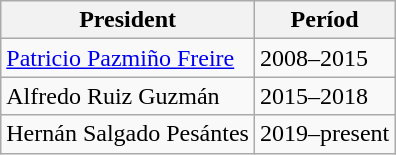<table class="wikitable">
<tr>
<th>President</th>
<th>Períod</th>
</tr>
<tr>
<td><a href='#'>Patricio Pazmiño Freire</a></td>
<td>2008–2015</td>
</tr>
<tr>
<td>Alfredo Ruiz Guzmán</td>
<td>2015–2018</td>
</tr>
<tr>
<td>Hernán Salgado Pesántes</td>
<td>2019–present</td>
</tr>
</table>
